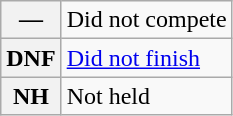<table class="wikitable">
<tr>
<th scope="row">—</th>
<td>Did not compete</td>
</tr>
<tr>
<th scope="row">DNF</th>
<td><a href='#'>Did not finish</a></td>
</tr>
<tr>
<th scope="row">NH</th>
<td>Not held</td>
</tr>
</table>
